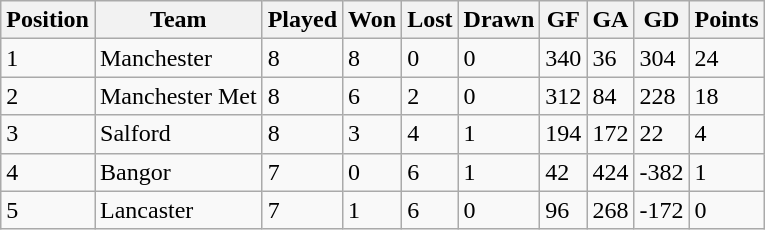<table class="wikitable">
<tr>
<th>Position</th>
<th>Team</th>
<th>Played</th>
<th>Won</th>
<th>Lost</th>
<th>Drawn</th>
<th>GF</th>
<th>GA</th>
<th>GD</th>
<th>Points</th>
</tr>
<tr>
<td>1</td>
<td>Manchester</td>
<td>8</td>
<td>8</td>
<td>0</td>
<td>0</td>
<td>340</td>
<td>36</td>
<td>304</td>
<td>24</td>
</tr>
<tr>
<td>2</td>
<td>Manchester Met</td>
<td>8</td>
<td>6</td>
<td>2</td>
<td>0</td>
<td>312</td>
<td>84</td>
<td>228</td>
<td>18</td>
</tr>
<tr>
<td>3</td>
<td>Salford</td>
<td>8</td>
<td>3</td>
<td>4</td>
<td>1</td>
<td>194</td>
<td>172</td>
<td>22</td>
<td>4</td>
</tr>
<tr>
<td>4</td>
<td>Bangor</td>
<td>7</td>
<td>0</td>
<td>6</td>
<td>1</td>
<td>42</td>
<td>424</td>
<td>-382</td>
<td>1</td>
</tr>
<tr>
<td>5</td>
<td>Lancaster</td>
<td>7</td>
<td>1</td>
<td>6</td>
<td>0</td>
<td>96</td>
<td>268</td>
<td>-172</td>
<td>0</td>
</tr>
</table>
